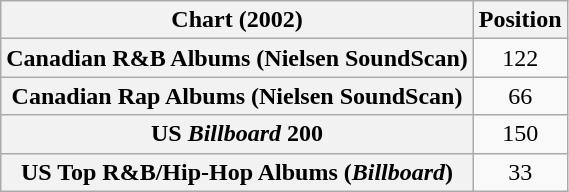<table class="wikitable plainrowheaders" style="text-align:center">
<tr>
<th scope="col">Chart (2002)</th>
<th scope="col">Position</th>
</tr>
<tr>
<th scope="row">Canadian R&B Albums (Nielsen SoundScan)</th>
<td>122</td>
</tr>
<tr>
<th scope="row">Canadian Rap Albums (Nielsen SoundScan)</th>
<td>66</td>
</tr>
<tr>
<th scope="row">US <em>Billboard</em> 200</th>
<td style="text-align:center">150</td>
</tr>
<tr>
<th scope="row">US Top R&B/Hip-Hop Albums (<em>Billboard</em>)</th>
<td style="text-align:center">33</td>
</tr>
</table>
